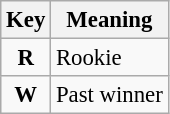<table class="wikitable" style="font-size: 95%;">
<tr>
<th>Key</th>
<th>Meaning</th>
</tr>
<tr>
<td align="center"><strong><span>R</span></strong></td>
<td>Rookie</td>
</tr>
<tr>
<td align="center"><strong><span>W</span></strong></td>
<td>Past winner</td>
</tr>
</table>
